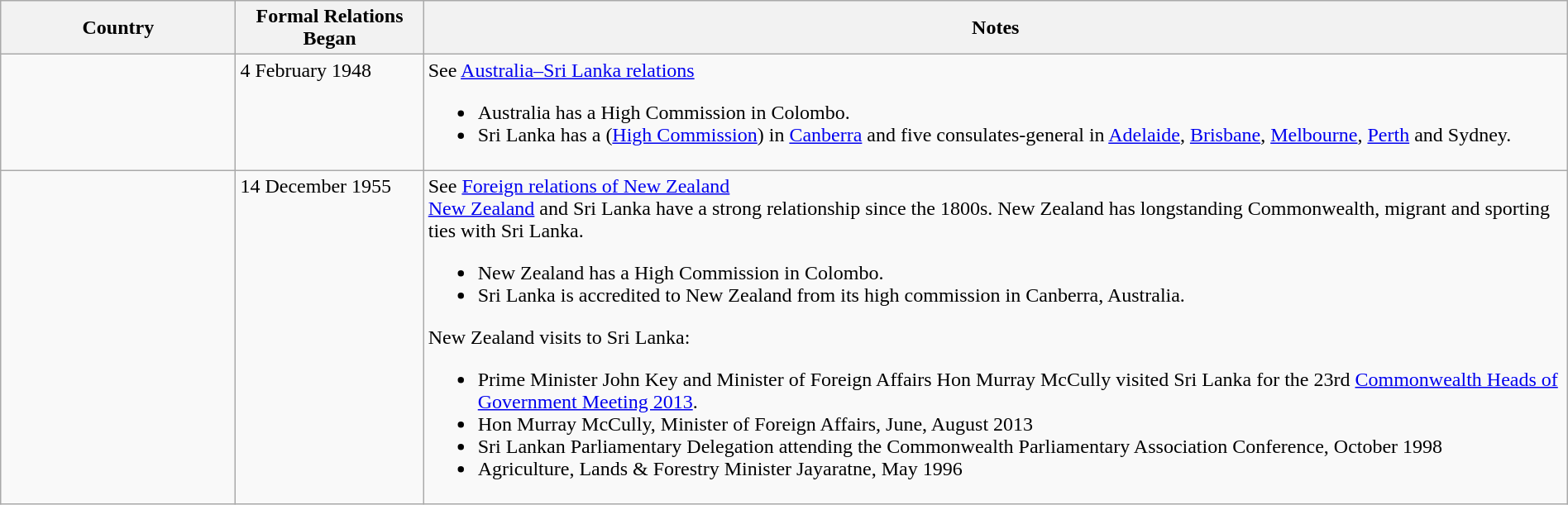<table class="wikitable sortable" style="width:100%; margin:auto;">
<tr>
<th style="width:15%;">Country</th>
<th style="width:12%;">Formal Relations Began</th>
<th>Notes</th>
</tr>
<tr valign="top">
<td></td>
<td>4 February 1948</td>
<td>See <a href='#'>Australia–Sri Lanka relations</a><br><ul><li>Australia has a High Commission in Colombo.</li><li>Sri Lanka has a (<a href='#'>High Commission</a>) in <a href='#'>Canberra</a> and five consulates-general in <a href='#'>Adelaide</a>, <a href='#'>Brisbane</a>, <a href='#'>Melbourne</a>, <a href='#'>Perth</a> and Sydney.</li></ul></td>
</tr>
<tr valign="top">
<td></td>
<td>14 December 1955</td>
<td>See <a href='#'>Foreign relations of New Zealand</a><br><a href='#'>New Zealand</a> and Sri Lanka have a strong relationship since the 1800s. New Zealand has longstanding Commonwealth, migrant and sporting ties with Sri Lanka.<ul><li>New Zealand has a High Commission in Colombo.</li><li>Sri Lanka is accredited to New Zealand from its high commission in Canberra, Australia.</li></ul>New Zealand visits to Sri Lanka:<ul><li>Prime Minister John Key and Minister of Foreign Affairs Hon Murray McCully visited Sri Lanka for the 23rd <a href='#'>Commonwealth Heads of Government Meeting 2013</a>.</li><li>Hon Murray McCully, Minister of Foreign Affairs, June, August 2013</li><li>Sri Lankan Parliamentary Delegation attending the Commonwealth Parliamentary Association Conference, October 1998</li><li>Agriculture, Lands & Forestry Minister Jayaratne, May 1996</li></ul></td>
</tr>
</table>
